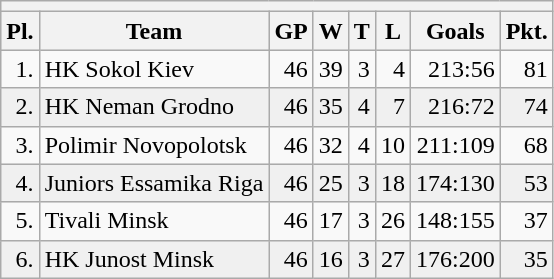<table class="wikitable">
<tr>
<th colspan="9"></th>
</tr>
<tr bgcolor = "#e0e0e0">
<th>Pl.</th>
<th>Team</th>
<th>GP</th>
<th>W</th>
<th>T</th>
<th>L</th>
<th>Goals</th>
<th>Pkt.</th>
</tr>
<tr align="right">
<td>1.</td>
<td align="left">HK Sokol Kiev</td>
<td>46</td>
<td>39</td>
<td>3</td>
<td>4</td>
<td>213:56</td>
<td>81</td>
</tr>
<tr align="right" bgcolor="#f0f0f0">
<td>2.</td>
<td align="left">HK Neman Grodno</td>
<td>46</td>
<td>35</td>
<td>4</td>
<td>7</td>
<td>216:72</td>
<td>74</td>
</tr>
<tr align="right">
<td>3.</td>
<td align="left">Polimir Novopolotsk</td>
<td>46</td>
<td>32</td>
<td>4</td>
<td>10</td>
<td>211:109</td>
<td>68</td>
</tr>
<tr align="right" bgcolor="#f0f0f0">
<td>4.</td>
<td align="left">Juniors Essamika Riga</td>
<td>46</td>
<td>25</td>
<td>3</td>
<td>18</td>
<td>174:130</td>
<td>53</td>
</tr>
<tr align="right">
<td>5.</td>
<td align="left">Tivali Minsk</td>
<td>46</td>
<td>17</td>
<td>3</td>
<td>26</td>
<td>148:155</td>
<td>37</td>
</tr>
<tr align="right" bgcolor="#f0f0f0">
<td>6.</td>
<td align="left">HK Junost Minsk</td>
<td>46</td>
<td>16</td>
<td>3</td>
<td>27</td>
<td>176:200</td>
<td>35</td>
</tr>
</table>
